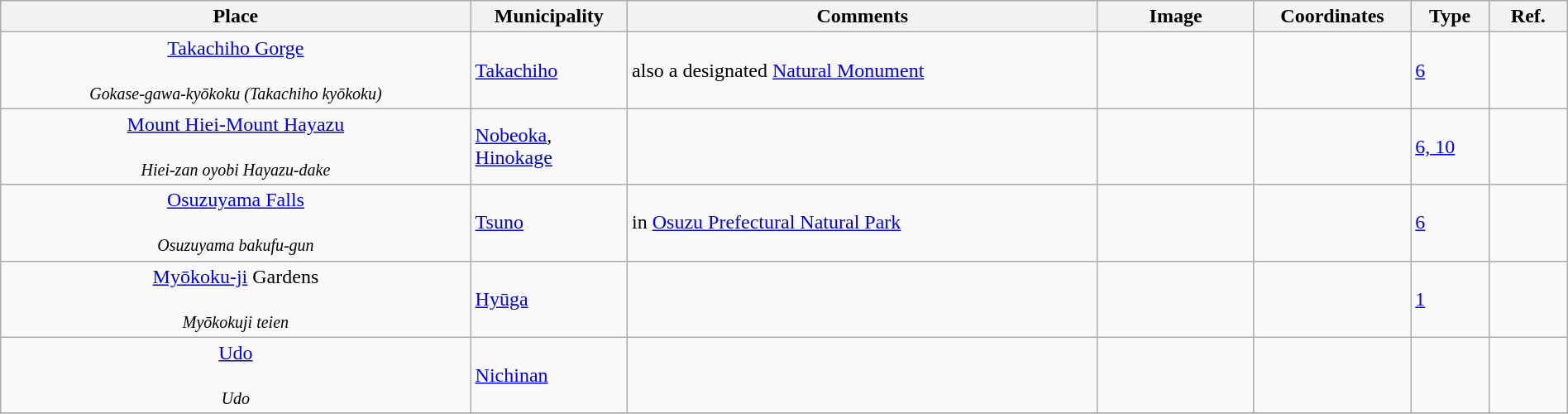<table class="wikitable sortable"  style="width:100%;">
<tr>
<th width="30%" align="left">Place</th>
<th width="10%" align="left">Municipality</th>
<th width="30%" align="left" class="unsortable">Comments</th>
<th width="10%" align="left"  class="unsortable">Image</th>
<th width="10%" align="left" class="unsortable">Coordinates</th>
<th width="5%" align="left">Type</th>
<th width="5%" align="left"  class="unsortable">Ref.</th>
</tr>
<tr>
<td align="center"><a href='#'>Takachiho Gorge</a><br><br><small><em>Gokase-gawa-kyōkoku (Takachiho kyōkoku)</em></small></td>
<td><a href='#'>Takachiho</a></td>
<td>also a designated <a href='#'>Natural Monument</a></td>
<td></td>
<td></td>
<td><a href='#'>6</a></td>
<td></td>
</tr>
<tr>
<td align="center"><a href='#'>Mount Hiei-Mount Hayazu</a><br><br><small><em>Hiei-zan oyobi Hayazu-dake</em></small></td>
<td><a href='#'>Nobeoka</a>, <a href='#'>Hinokage</a></td>
<td></td>
<td></td>
<td></td>
<td><a href='#'>6, 10</a></td>
<td></td>
</tr>
<tr>
<td align="center"><a href='#'>Osuzuyama Falls</a><br><br><small><em>Osuzuyama bakufu-gun</em></small></td>
<td><a href='#'>Tsuno</a></td>
<td>in <a href='#'>Osuzu Prefectural Natural Park</a></td>
<td></td>
<td></td>
<td><a href='#'>6</a></td>
<td></td>
</tr>
<tr>
<td align="center"><a href='#'>Myōkoku-ji</a> Gardens<br><br><small><em>Myōkokuji teien</em></small></td>
<td><a href='#'>Hyūga</a></td>
<td></td>
<td></td>
<td></td>
<td><a href='#'>1</a></td>
<td></td>
</tr>
<tr>
<td align="center"><a href='#'>Udo</a><br><br><small><em>Udo</em></small></td>
<td><a href='#'>Nichinan</a></td>
<td></td>
<td></td>
<td></td>
<td></td>
<td></td>
</tr>
<tr>
</tr>
</table>
